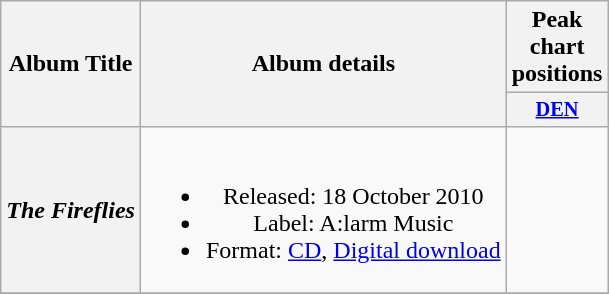<table class="wikitable plainrowheaders" style="text-align:center;" border="1">
<tr>
<th scope="col" rowspan="2">Album Title</th>
<th scope="col" rowspan="2">Album details</th>
<th scope="col" colspan="1">Peak chart positions</th>
</tr>
<tr>
<th scope="col" style="width:3em;font-size:85%;"><a href='#'>DEN</a><br></th>
</tr>
<tr>
<th scope="row"><strong><em>The Fireflies</em></strong></th>
<td><br><ul><li>Released: 18 October 2010</li><li>Label: A:larm Music</li><li>Format: <a href='#'>CD</a>, <a href='#'>Digital download</a></li></ul></td>
<td></td>
</tr>
<tr>
</tr>
</table>
